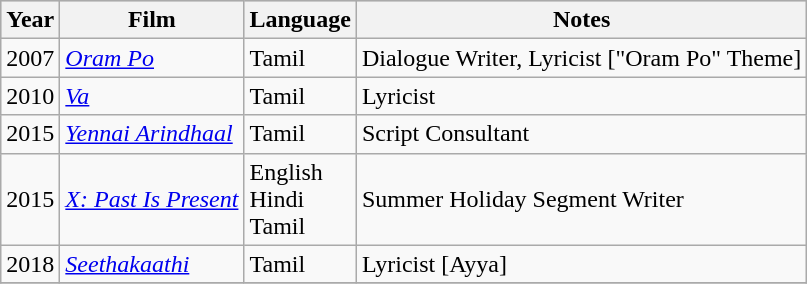<table class="wikitable">
<tr style="background:#ccc; text-align:center;">
<th>Year</th>
<th>Film</th>
<th>Language</th>
<th>Notes</th>
</tr>
<tr>
<td>2007</td>
<td><em><a href='#'>Oram Po</a></em></td>
<td>Tamil</td>
<td>Dialogue Writer, Lyricist ["Oram Po" Theme]</td>
</tr>
<tr>
<td>2010</td>
<td><em><a href='#'>Va</a></em></td>
<td>Tamil</td>
<td>Lyricist</td>
</tr>
<tr>
<td>2015</td>
<td><em><a href='#'>Yennai Arindhaal</a></em></td>
<td>Tamil</td>
<td>Script Consultant</td>
</tr>
<tr>
<td>2015</td>
<td><em><a href='#'>X: Past Is Present</a></em></td>
<td>English<br>Hindi<br>Tamil</td>
<td>Summer Holiday Segment Writer</td>
</tr>
<tr>
<td>2018</td>
<td><em><a href='#'>Seethakaathi</a></em></td>
<td>Tamil</td>
<td>Lyricist [Ayya]</td>
</tr>
<tr Thala 61>
</tr>
</table>
